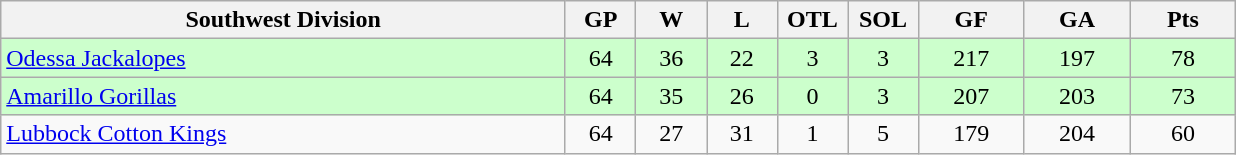<table class="wikitable">
<tr>
<th width="40%" bgcolor="#e0e0e0">Southwest Division</th>
<th width="5%" bgcolor="#e0e0e0">GP</th>
<th width="5%" bgcolor="#e0e0e0">W</th>
<th width="5%" bgcolor="#e0e0e0">L</th>
<th width="5%" bgcolor="#e0e0e0">OTL</th>
<th width="5%" bgcolor="#e0e0e0">SOL</th>
<th width="7.5%" bgcolor="#e0e0e0">GF</th>
<th width="7.5%" bgcolor="#e0e0e0">GA</th>
<th width="7.5%" bgcolor="#e0e0e0">Pts</th>
</tr>
<tr align="center" bgcolor="#CCFFCC">
<td align="left"><a href='#'>Odessa Jackalopes</a></td>
<td>64</td>
<td>36</td>
<td>22</td>
<td>3</td>
<td>3</td>
<td>217</td>
<td>197</td>
<td>78</td>
</tr>
<tr align="center" bgcolor="#CCFFCC">
<td align="left"><a href='#'>Amarillo Gorillas</a></td>
<td>64</td>
<td>35</td>
<td>26</td>
<td>0</td>
<td>3</td>
<td>207</td>
<td>203</td>
<td>73</td>
</tr>
<tr align="center">
<td align="left"><a href='#'>Lubbock Cotton Kings</a></td>
<td>64</td>
<td>27</td>
<td>31</td>
<td>1</td>
<td>5</td>
<td>179</td>
<td>204</td>
<td>60</td>
</tr>
</table>
